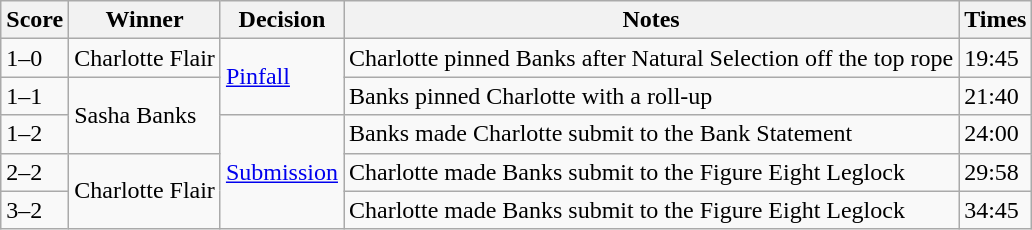<table class="wikitable">
<tr>
<th><strong>Score</strong></th>
<th><strong>Winner</strong></th>
<th><strong>Decision</strong></th>
<th><strong>Notes</strong></th>
<th><strong>Times</strong></th>
</tr>
<tr>
<td>1–0</td>
<td>Charlotte Flair</td>
<td rowspan="2"><a href='#'>Pinfall</a></td>
<td>Charlotte pinned Banks after Natural Selection off the top rope</td>
<td>19:45</td>
</tr>
<tr>
<td>1–1</td>
<td rowspan="2">Sasha Banks</td>
<td>Banks pinned Charlotte with a roll-up</td>
<td>21:40</td>
</tr>
<tr>
<td>1–2</td>
<td rowspan="3"><a href='#'>Submission</a></td>
<td>Banks made Charlotte submit to the Bank Statement</td>
<td>24:00</td>
</tr>
<tr>
<td>2–2</td>
<td rowspan="2">Charlotte Flair</td>
<td>Charlotte made Banks submit to the Figure Eight Leglock</td>
<td>29:58</td>
</tr>
<tr>
<td>3–2</td>
<td>Charlotte made Banks submit to the Figure Eight Leglock</td>
<td>34:45</td>
</tr>
</table>
